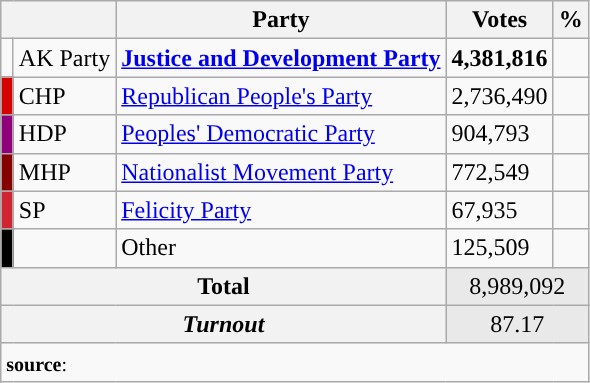<table class="wikitable">
<tr>
<th colspan="2" align="center"></th>
<th align="center">Party</th>
<th align="center">Votes</th>
<th align="center">%</th>
</tr>
<tr align="left">
<td></td>
<td>AK Party</td>
<td><strong><a href='#'>Justice and Development Party</a></strong></td>
<td><strong>4,381,816</strong></td>
<td><strong></strong></td>
</tr>
<tr align="left">
<td bgcolor="#d50000" width="1"></td>
<td>CHP</td>
<td><a href='#'>Republican People's Party</a></td>
<td>2,736,490</td>
<td></td>
</tr>
<tr align="left">
<td bgcolor="#91007B" width="1"></td>
<td>HDP</td>
<td><a href='#'>Peoples' Democratic Party</a></td>
<td>904,793</td>
<td></td>
</tr>
<tr align="left">
<td bgcolor="#870000" width="1"></td>
<td>MHP</td>
<td><a href='#'>Nationalist Movement Party</a></td>
<td>772,549</td>
<td></td>
</tr>
<tr align="left">
<td bgcolor="#D02433" width="1"></td>
<td>SP</td>
<td><a href='#'>Felicity Party</a></td>
<td>67,935</td>
<td></td>
</tr>
<tr align="left">
<td bgcolor=" " width="1"></td>
<td></td>
<td>Other</td>
<td>125,509</td>
<td></td>
</tr>
<tr align="left" style="background-color:#E9E9E9">
<th colspan="3" align="center"><strong>Total</strong></th>
<td colspan="5" align="center">8,989,092</td>
</tr>
<tr align="left" style="background-color:#E9E9E9">
<th colspan="3" align="center"><em>Turnout</em></th>
<td colspan="5" align="center">87.17</td>
</tr>
<tr>
<td colspan="9" align="left"><small><strong>source</strong>: </small></td>
</tr>
</table>
